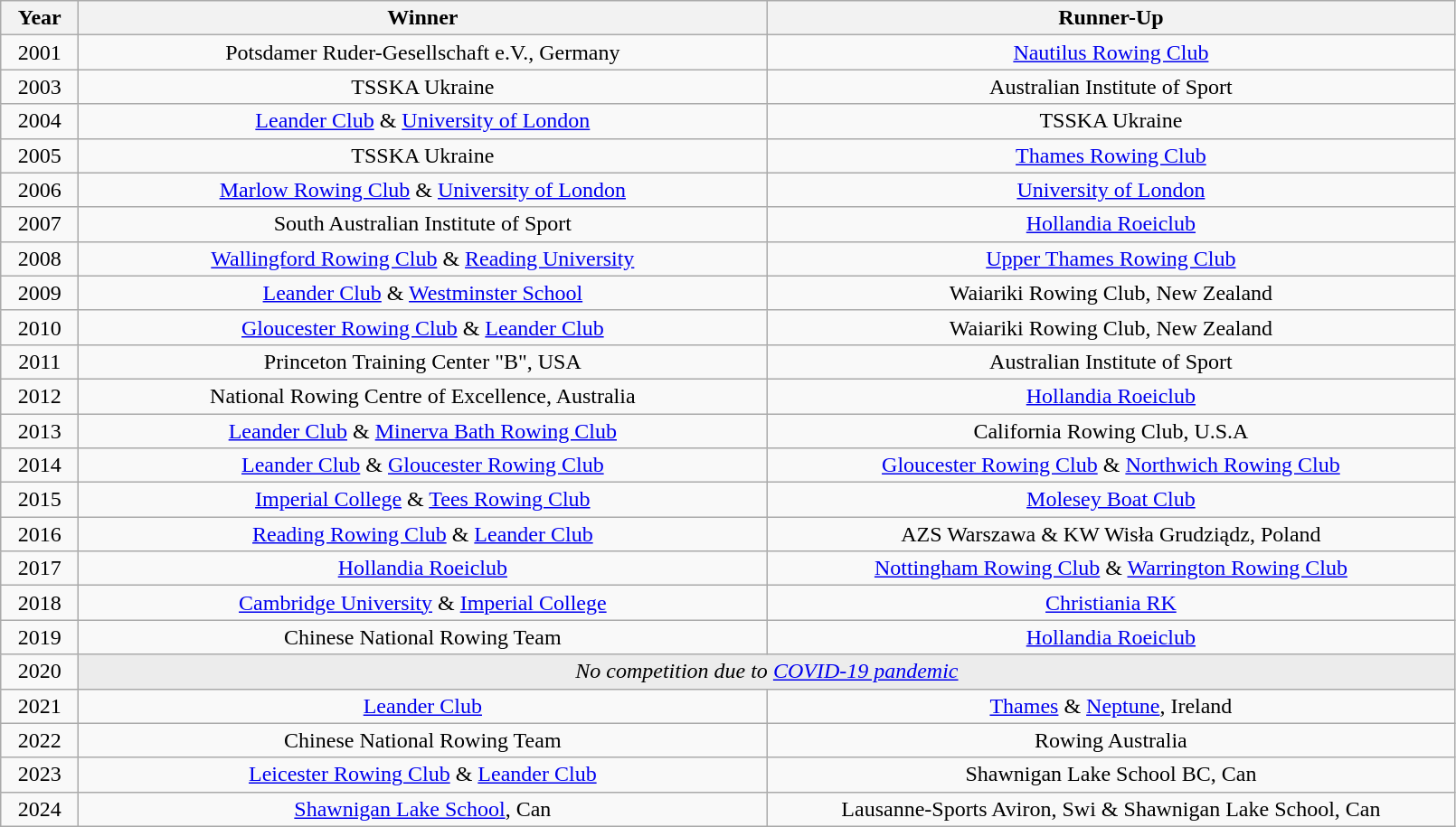<table class="wikitable" style="text-align:center">
<tr>
<th width=50>Year</th>
<th width=500>Winner</th>
<th width=500>Runner-Up</th>
</tr>
<tr>
<td>2001</td>
<td>Potsdamer Ruder-Gesellschaft e.V., Germany</td>
<td><a href='#'>Nautilus Rowing Club</a></td>
</tr>
<tr>
<td>2003</td>
<td>TSSKA Ukraine</td>
<td>Australian Institute of Sport</td>
</tr>
<tr>
<td>2004</td>
<td><a href='#'>Leander Club</a> & <a href='#'>University of London</a></td>
<td>TSSKA Ukraine</td>
</tr>
<tr>
<td>2005</td>
<td>TSSKA Ukraine</td>
<td><a href='#'>Thames Rowing Club</a></td>
</tr>
<tr>
<td>2006</td>
<td><a href='#'>Marlow Rowing Club</a> & <a href='#'>University of London</a></td>
<td><a href='#'>University of London</a></td>
</tr>
<tr>
<td>2007</td>
<td>South Australian Institute of Sport</td>
<td><a href='#'>Hollandia Roeiclub</a></td>
</tr>
<tr>
<td>2008</td>
<td><a href='#'>Wallingford Rowing Club</a> & <a href='#'>Reading University</a></td>
<td><a href='#'>Upper Thames Rowing Club</a></td>
</tr>
<tr>
<td>2009</td>
<td><a href='#'>Leander Club</a> & <a href='#'>Westminster School</a></td>
<td>Waiariki Rowing Club, New Zealand</td>
</tr>
<tr>
<td>2010</td>
<td><a href='#'>Gloucester Rowing Club</a> & <a href='#'>Leander Club</a></td>
<td>Waiariki Rowing Club, New Zealand</td>
</tr>
<tr>
<td>2011</td>
<td>Princeton Training Center "B", USA</td>
<td>Australian Institute of Sport</td>
</tr>
<tr>
<td>2012</td>
<td>National Rowing Centre of Excellence, Australia</td>
<td><a href='#'>Hollandia Roeiclub</a></td>
</tr>
<tr>
<td>2013</td>
<td><a href='#'>Leander Club</a> & <a href='#'>Minerva Bath Rowing Club</a></td>
<td>California Rowing Club, U.S.A</td>
</tr>
<tr>
<td>2014</td>
<td><a href='#'>Leander Club</a> & <a href='#'>Gloucester Rowing Club</a></td>
<td><a href='#'>Gloucester Rowing Club</a> & <a href='#'>Northwich Rowing Club</a></td>
</tr>
<tr>
<td>2015</td>
<td><a href='#'>Imperial College</a> & <a href='#'>Tees Rowing Club</a></td>
<td><a href='#'>Molesey Boat Club</a></td>
</tr>
<tr>
<td>2016</td>
<td><a href='#'>Reading Rowing Club</a> & <a href='#'>Leander Club</a></td>
<td>AZS Warszawa & KW Wisła Grudziądz, Poland</td>
</tr>
<tr>
<td>2017</td>
<td><a href='#'>Hollandia Roeiclub</a></td>
<td><a href='#'>Nottingham Rowing Club</a> & <a href='#'>Warrington Rowing Club</a></td>
</tr>
<tr>
<td>2018</td>
<td><a href='#'>Cambridge University</a> & <a href='#'>Imperial College</a></td>
<td><a href='#'>Christiania RK</a></td>
</tr>
<tr>
<td>2019</td>
<td>Chinese National Rowing Team</td>
<td><a href='#'>Hollandia Roeiclub</a></td>
</tr>
<tr>
<td>2020</td>
<td colspan=2 bgcolor="ececec"><em>No competition due to <a href='#'>COVID-19 pandemic</a></em></td>
</tr>
<tr>
<td>2021</td>
<td><a href='#'>Leander Club</a></td>
<td><a href='#'>Thames</a> & <a href='#'>Neptune</a>, Ireland</td>
</tr>
<tr>
<td>2022</td>
<td>Chinese National Rowing Team</td>
<td>Rowing Australia</td>
</tr>
<tr>
<td>2023</td>
<td><a href='#'>Leicester Rowing Club</a> & <a href='#'>Leander Club</a></td>
<td>Shawnigan Lake School BC, Can</td>
</tr>
<tr>
<td>2024</td>
<td><a href='#'>Shawnigan Lake School</a>, Can</td>
<td>Lausanne-Sports Aviron, Swi & Shawnigan Lake School, Can</td>
</tr>
</table>
